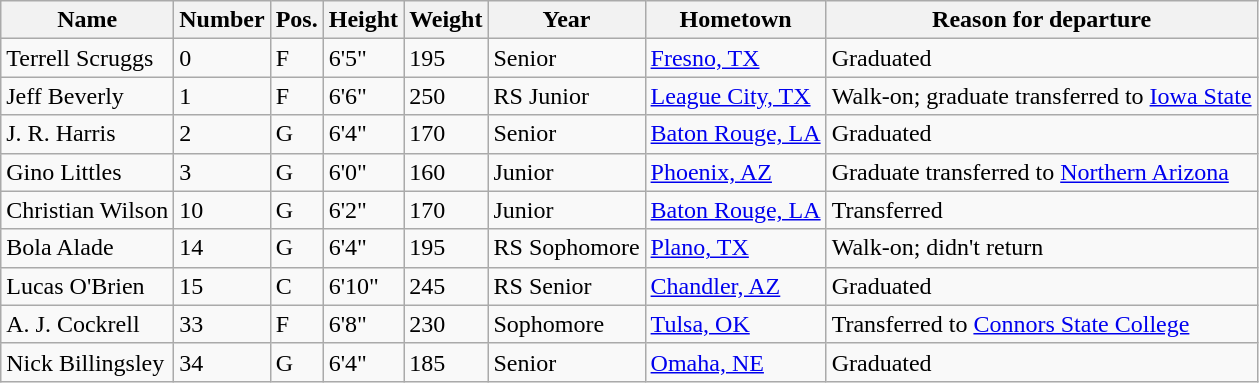<table class="wikitable sortable" border="1">
<tr>
<th>Name</th>
<th>Number</th>
<th>Pos.</th>
<th>Height</th>
<th>Weight</th>
<th>Year</th>
<th>Hometown</th>
<th class="unsortable">Reason for departure</th>
</tr>
<tr>
<td>Terrell Scruggs</td>
<td>0</td>
<td>F</td>
<td>6'5"</td>
<td>195</td>
<td>Senior</td>
<td><a href='#'>Fresno, TX</a></td>
<td>Graduated</td>
</tr>
<tr>
<td>Jeff Beverly</td>
<td>1</td>
<td>F</td>
<td>6'6"</td>
<td>250</td>
<td>RS Junior</td>
<td><a href='#'>League City, TX</a></td>
<td>Walk-on; graduate transferred to <a href='#'>Iowa State</a></td>
</tr>
<tr>
<td>J. R. Harris</td>
<td>2</td>
<td>G</td>
<td>6'4"</td>
<td>170</td>
<td>Senior</td>
<td><a href='#'>Baton Rouge, LA</a></td>
<td>Graduated</td>
</tr>
<tr>
<td>Gino Littles</td>
<td>3</td>
<td>G</td>
<td>6'0"</td>
<td>160</td>
<td>Junior</td>
<td><a href='#'>Phoenix, AZ</a></td>
<td>Graduate transferred to <a href='#'>Northern Arizona</a></td>
</tr>
<tr>
<td>Christian Wilson</td>
<td>10</td>
<td>G</td>
<td>6'2"</td>
<td>170</td>
<td>Junior</td>
<td><a href='#'>Baton Rouge, LA</a></td>
<td>Transferred</td>
</tr>
<tr>
<td>Bola Alade</td>
<td>14</td>
<td>G</td>
<td>6'4"</td>
<td>195</td>
<td>RS Sophomore</td>
<td><a href='#'>Plano, TX</a></td>
<td>Walk-on; didn't return</td>
</tr>
<tr>
<td>Lucas O'Brien</td>
<td>15</td>
<td>C</td>
<td>6'10"</td>
<td>245</td>
<td>RS Senior</td>
<td><a href='#'>Chandler, AZ</a></td>
<td>Graduated</td>
</tr>
<tr>
<td>A. J. Cockrell</td>
<td>33</td>
<td>F</td>
<td>6'8"</td>
<td>230</td>
<td>Sophomore</td>
<td><a href='#'>Tulsa, OK</a></td>
<td>Transferred to <a href='#'>Connors State College</a></td>
</tr>
<tr>
<td>Nick Billingsley</td>
<td>34</td>
<td>G</td>
<td>6'4"</td>
<td>185</td>
<td>Senior</td>
<td><a href='#'>Omaha, NE</a></td>
<td>Graduated</td>
</tr>
</table>
